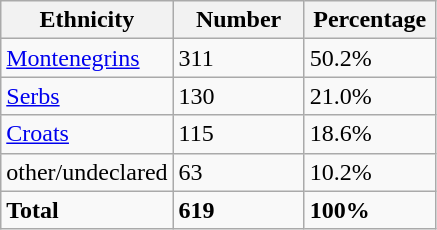<table class="wikitable">
<tr>
<th width="100px">Ethnicity</th>
<th width="80px">Number</th>
<th width="80px">Percentage</th>
</tr>
<tr>
<td><a href='#'>Montenegrins</a></td>
<td>311</td>
<td>50.2%</td>
</tr>
<tr>
<td><a href='#'>Serbs</a></td>
<td>130</td>
<td>21.0%</td>
</tr>
<tr>
<td><a href='#'>Croats</a></td>
<td>115</td>
<td>18.6%</td>
</tr>
<tr>
<td>other/undeclared</td>
<td>63</td>
<td>10.2%</td>
</tr>
<tr>
<td><strong>Total</strong></td>
<td><strong>619</strong></td>
<td><strong>100%</strong></td>
</tr>
</table>
